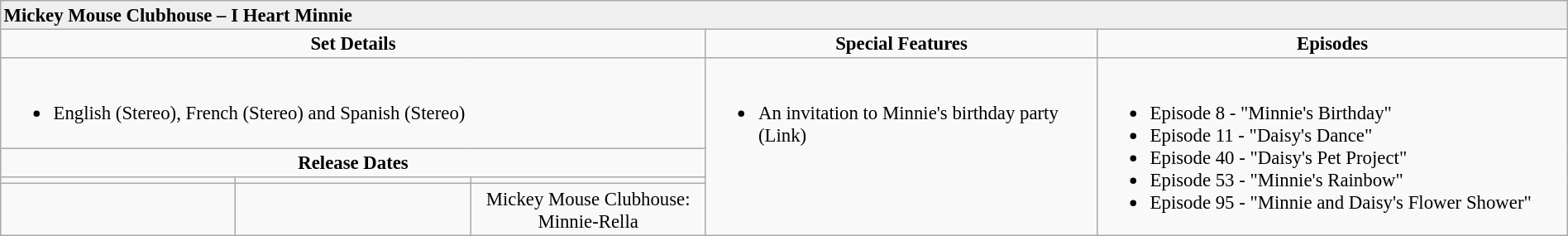<table border="2" cellpadding="2" cellspacing="0" style="width:100%; margin:0 1em 0 0; background:#f9f9f9; border:1px #aaa solid; border-collapse:collapse; font-size:95%;">
<tr style="background:#EFEFEF">
<td colspan="7"><strong>Mickey Mouse Clubhouse – I Heart Minnie</strong></td>
</tr>
<tr>
<td style="text-align:center; width:45%;" colspan="3"><strong>Set Details</strong></td>
<td style="width:25%; text-align:center;"><strong>Special Features</strong></td>
<td style="width:30%; text-align:center;"><strong>Episodes</strong></td>
</tr>
<tr valign="top">
<td colspan="3" style="text-align:left;"><br><ul><li>English (Stereo), French (Stereo) and Spanish (Stereo)</li></ul></td>
<td rowspan="4" style="text-align:left;"><br><ul><li>An invitation to Minnie's birthday party (Link)</li></ul></td>
<td rowspan="4" style="text-align:left;"><br><ul><li>Episode 8 - "Minnie's Birthday"</li><li>Episode 11 - "Daisy's Dance"</li><li>Episode 40 - "Daisy's Pet Project"</li><li>Episode 53 - "Minnie's Rainbow"</li><li>Episode 95 - "Minnie and Daisy's Flower Shower"</li></ul></td>
</tr>
<tr>
<td colspan="3"  style="width:45%; text-align:center;"><strong>Release Dates</strong></td>
</tr>
<tr style="text-align:center;">
<td style="width:15%; "></td>
<td style="width:15%; "></td>
<td style="width:15%; "></td>
</tr>
<tr>
<td style="text-align:center;"></td>
<td style="text-align:center;"></td>
<td style="text-align:center;">Mickey Mouse Clubhouse: Minnie-Rella</td>
</tr>
</table>
